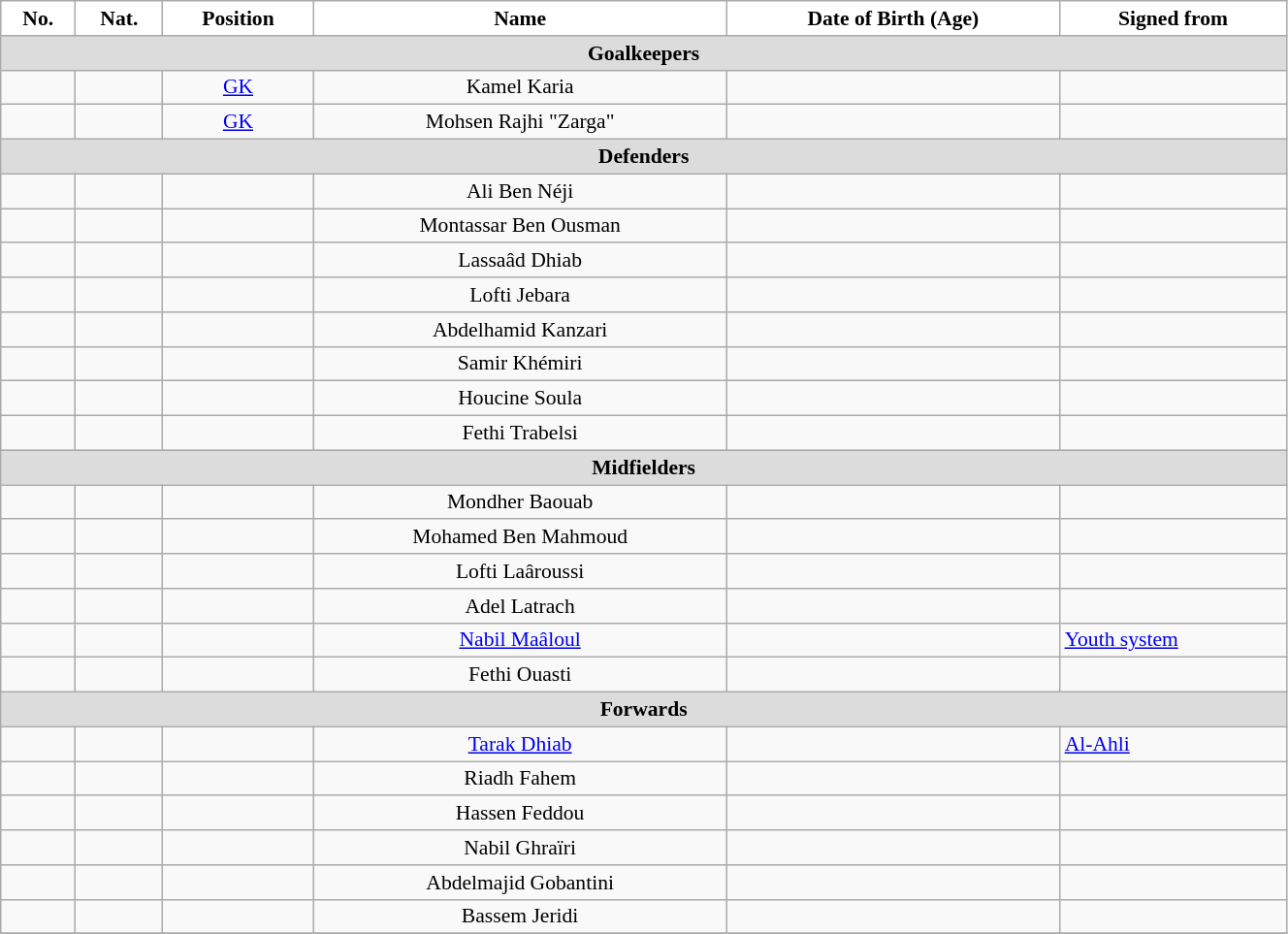<table class="wikitable" style="text-align:center; font-size:90%; width:70%">
<tr>
<th style="background:white; color:black; text-align:center;">No.</th>
<th style="background:white; color:black; text-align:center;">Nat.</th>
<th style="background:white; color:black; text-align:center;">Position</th>
<th style="background:white; color:black; text-align:center;">Name</th>
<th style="background:white; color:black; text-align:center;">Date of Birth (Age)</th>
<th style="background:white; color:black; text-align:center;">Signed from</th>
</tr>
<tr>
<th colspan=10 style="background:#DCDCDC; text-align:center;">Goalkeepers</th>
</tr>
<tr>
<td></td>
<td></td>
<td><a href='#'>GK</a></td>
<td>Kamel Karia</td>
<td></td>
<td style="text-align:left"></td>
</tr>
<tr>
<td></td>
<td></td>
<td><a href='#'>GK</a></td>
<td>Mohsen Rajhi "Zarga"</td>
<td></td>
<td style="text-align:left"></td>
</tr>
<tr>
<th colspan=10 style="background:#DCDCDC; text-align:center;">Defenders</th>
</tr>
<tr>
<td></td>
<td></td>
<td></td>
<td>Ali Ben Néji</td>
<td></td>
<td style="text-align:left"></td>
</tr>
<tr>
<td></td>
<td></td>
<td></td>
<td>Montassar Ben Ousman</td>
<td></td>
<td style="text-align:left"></td>
</tr>
<tr>
<td></td>
<td></td>
<td></td>
<td>Lassaâd Dhiab</td>
<td></td>
<td style="text-align:left"></td>
</tr>
<tr>
<td></td>
<td></td>
<td></td>
<td>Lofti Jebara</td>
<td></td>
<td style="text-align:left"></td>
</tr>
<tr>
<td></td>
<td></td>
<td></td>
<td>Abdelhamid Kanzari</td>
<td></td>
<td style="text-align:left"></td>
</tr>
<tr>
<td></td>
<td></td>
<td></td>
<td>Samir Khémiri</td>
<td></td>
<td style="text-align:left"></td>
</tr>
<tr>
<td></td>
<td></td>
<td></td>
<td>Houcine Soula</td>
<td></td>
<td style="text-align:left"></td>
</tr>
<tr>
<td></td>
<td></td>
<td></td>
<td>Fethi Trabelsi</td>
<td></td>
<td style="text-align:left"></td>
</tr>
<tr>
<th colspan=10 style="background:#DCDCDC; text-align:center;">Midfielders</th>
</tr>
<tr>
<td></td>
<td></td>
<td></td>
<td>Mondher Baouab</td>
<td></td>
<td style="text-align:left"></td>
</tr>
<tr>
<td></td>
<td></td>
<td></td>
<td>Mohamed Ben Mahmoud</td>
<td></td>
<td style="text-align:left"></td>
</tr>
<tr>
<td></td>
<td></td>
<td></td>
<td>Lofti Laâroussi</td>
<td></td>
<td style="text-align:left"></td>
</tr>
<tr>
<td></td>
<td></td>
<td></td>
<td>Adel Latrach</td>
<td></td>
<td style="text-align:left"></td>
</tr>
<tr>
<td></td>
<td></td>
<td></td>
<td><a href='#'>Nabil Maâloul</a></td>
<td></td>
<td style="text-align:left"> <a href='#'>Youth system</a></td>
</tr>
<tr>
<td></td>
<td></td>
<td></td>
<td>Fethi Ouasti</td>
<td></td>
<td style="text-align:left"></td>
</tr>
<tr>
<th colspan=10 style="background:#DCDCDC; text-align:center;">Forwards</th>
</tr>
<tr>
<td></td>
<td></td>
<td></td>
<td><a href='#'>Tarak Dhiab</a></td>
<td></td>
<td style="text-align:left"> <a href='#'>Al-Ahli</a></td>
</tr>
<tr>
<td></td>
<td></td>
<td></td>
<td>Riadh Fahem</td>
<td></td>
<td style="text-align:left"></td>
</tr>
<tr>
<td></td>
<td></td>
<td></td>
<td>Hassen Feddou</td>
<td></td>
<td style="text-align:left"></td>
</tr>
<tr>
<td></td>
<td></td>
<td></td>
<td>Nabil Ghraïri</td>
<td></td>
<td style="text-align:left"></td>
</tr>
<tr>
<td></td>
<td></td>
<td></td>
<td>Abdelmajid Gobantini</td>
<td></td>
<td style="text-align:left"></td>
</tr>
<tr>
<td></td>
<td></td>
<td></td>
<td>Bassem Jeridi</td>
<td></td>
<td style="text-align:left"></td>
</tr>
<tr>
</tr>
</table>
